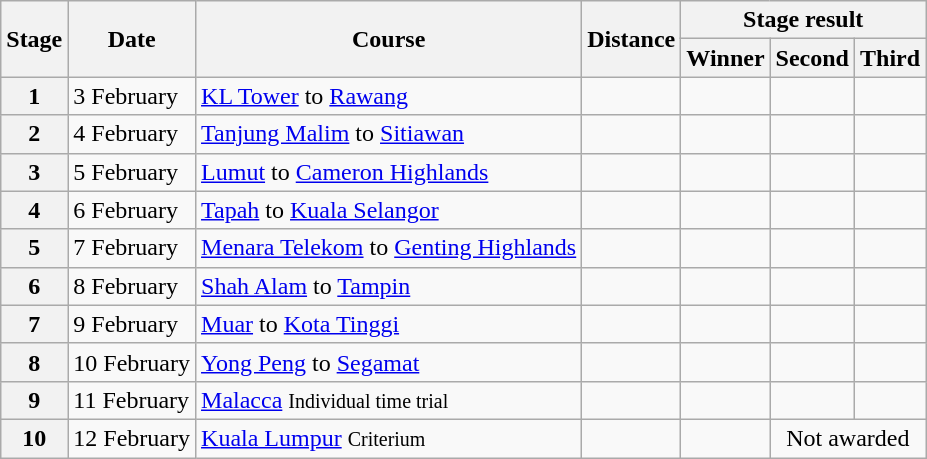<table class=wikitable>
<tr>
<th rowspan=2>Stage</th>
<th rowspan=2>Date</th>
<th rowspan=2>Course</th>
<th rowspan=2>Distance</th>
<th colspan=3>Stage result</th>
</tr>
<tr>
<th>Winner</th>
<th>Second</th>
<th>Third</th>
</tr>
<tr>
<th>1</th>
<td>3 February</td>
<td><a href='#'>KL Tower</a> to <a href='#'>Rawang</a></td>
<td align=center></td>
<td></td>
<td></td>
<td></td>
</tr>
<tr>
<th>2</th>
<td>4 February</td>
<td><a href='#'>Tanjung Malim</a> to <a href='#'>Sitiawan</a></td>
<td align=center></td>
<td></td>
<td></td>
<td></td>
</tr>
<tr>
<th>3</th>
<td>5 February</td>
<td><a href='#'>Lumut</a> to <a href='#'>Cameron Highlands</a></td>
<td align=center></td>
<td></td>
<td></td>
<td></td>
</tr>
<tr>
<th>4</th>
<td>6 February</td>
<td><a href='#'>Tapah</a> to <a href='#'>Kuala Selangor</a></td>
<td align=center></td>
<td></td>
<td></td>
<td></td>
</tr>
<tr>
<th>5</th>
<td>7 February</td>
<td><a href='#'>Menara Telekom</a> to <a href='#'>Genting Highlands</a></td>
<td align=center></td>
<td></td>
<td></td>
<td></td>
</tr>
<tr>
<th>6</th>
<td>8 February</td>
<td><a href='#'>Shah Alam</a> to <a href='#'>Tampin</a></td>
<td align=center></td>
<td></td>
<td></td>
<td></td>
</tr>
<tr>
<th>7</th>
<td>9 February</td>
<td><a href='#'>Muar</a> to <a href='#'>Kota Tinggi</a></td>
<td align=center></td>
<td></td>
<td></td>
<td></td>
</tr>
<tr>
<th>8</th>
<td>10 February</td>
<td><a href='#'>Yong Peng</a> to <a href='#'>Segamat</a></td>
<td align=center></td>
<td></td>
<td></td>
<td></td>
</tr>
<tr>
<th>9</th>
<td>11 February</td>
<td><a href='#'>Malacca</a> <small>Individual time trial</small></td>
<td align=center></td>
<td></td>
<td></td>
<td></td>
</tr>
<tr>
<th>10</th>
<td>12 February</td>
<td><a href='#'>Kuala Lumpur</a> <small>Criterium</small></td>
<td align=center></td>
<td></td>
<td align=center colspan=2>Not awarded</td>
</tr>
</table>
